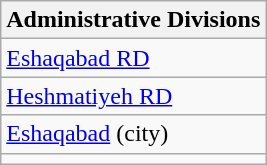<table class="wikitable">
<tr>
<th>Administrative Divisions</th>
</tr>
<tr>
<td><a href='#'>Eshaqabad RD</a></td>
</tr>
<tr>
<td><a href='#'>Heshmatiyeh RD</a></td>
</tr>
<tr>
<td><a href='#'>Eshaqabad</a> (city)</td>
</tr>
<tr>
<td colspan=1></td>
</tr>
</table>
